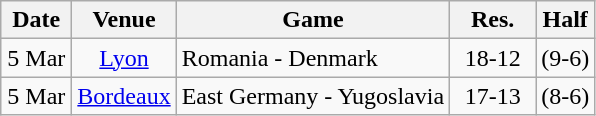<table class="wikitable" style="text-align:center;">
<tr>
<th width="40px">Date</th>
<th>Venue</th>
<th>Game</th>
<th width="50px">Res.</th>
<th>Half</th>
</tr>
<tr>
<td>5 Mar</td>
<td><a href='#'>Lyon</a></td>
<td align="left">Romania - Denmark</td>
<td>18-12</td>
<td>(9-6)</td>
</tr>
<tr>
<td>5 Mar</td>
<td><a href='#'>Bordeaux</a></td>
<td align="left">East Germany - Yugoslavia</td>
<td>17-13</td>
<td>(8-6)</td>
</tr>
</table>
